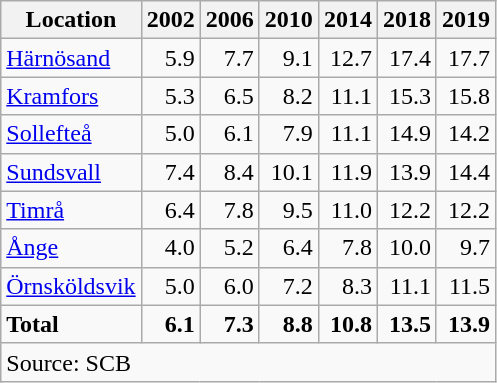<table class="wikitable sortable" style=text-align:right>
<tr>
<th>Location</th>
<th>2002</th>
<th>2006</th>
<th>2010</th>
<th>2014</th>
<th>2018</th>
<th>2019</th>
</tr>
<tr>
<td align=left><a href='#'>Härnösand</a></td>
<td>5.9</td>
<td>7.7</td>
<td>9.1</td>
<td>12.7</td>
<td>17.4</td>
<td>17.7</td>
</tr>
<tr>
<td align=left><a href='#'>Kramfors</a></td>
<td>5.3</td>
<td>6.5</td>
<td>8.2</td>
<td>11.1</td>
<td>15.3</td>
<td>15.8</td>
</tr>
<tr>
<td align=left><a href='#'>Sollefteå</a></td>
<td>5.0</td>
<td>6.1</td>
<td>7.9</td>
<td>11.1</td>
<td>14.9</td>
<td>14.2</td>
</tr>
<tr>
<td align=left><a href='#'>Sundsvall</a></td>
<td>7.4</td>
<td>8.4</td>
<td>10.1</td>
<td>11.9</td>
<td>13.9</td>
<td>14.4</td>
</tr>
<tr>
<td align=left><a href='#'>Timrå</a></td>
<td>6.4</td>
<td>7.8</td>
<td>9.5</td>
<td>11.0</td>
<td>12.2</td>
<td>12.2</td>
</tr>
<tr>
<td align=left><a href='#'>Ånge</a></td>
<td>4.0</td>
<td>5.2</td>
<td>6.4</td>
<td>7.8</td>
<td>10.0</td>
<td>9.7</td>
</tr>
<tr>
<td align=left><a href='#'>Örnsköldsvik</a></td>
<td>5.0</td>
<td>6.0</td>
<td>7.2</td>
<td>8.3</td>
<td>11.1</td>
<td>11.5</td>
</tr>
<tr>
<td align=left><strong>Total</strong></td>
<td><strong>6.1</strong></td>
<td><strong>7.3</strong></td>
<td><strong>8.8</strong></td>
<td><strong>10.8</strong></td>
<td><strong>13.5</strong></td>
<td><strong>13.9</strong></td>
</tr>
<tr>
<td align=left colspan=7>Source: SCB </td>
</tr>
</table>
